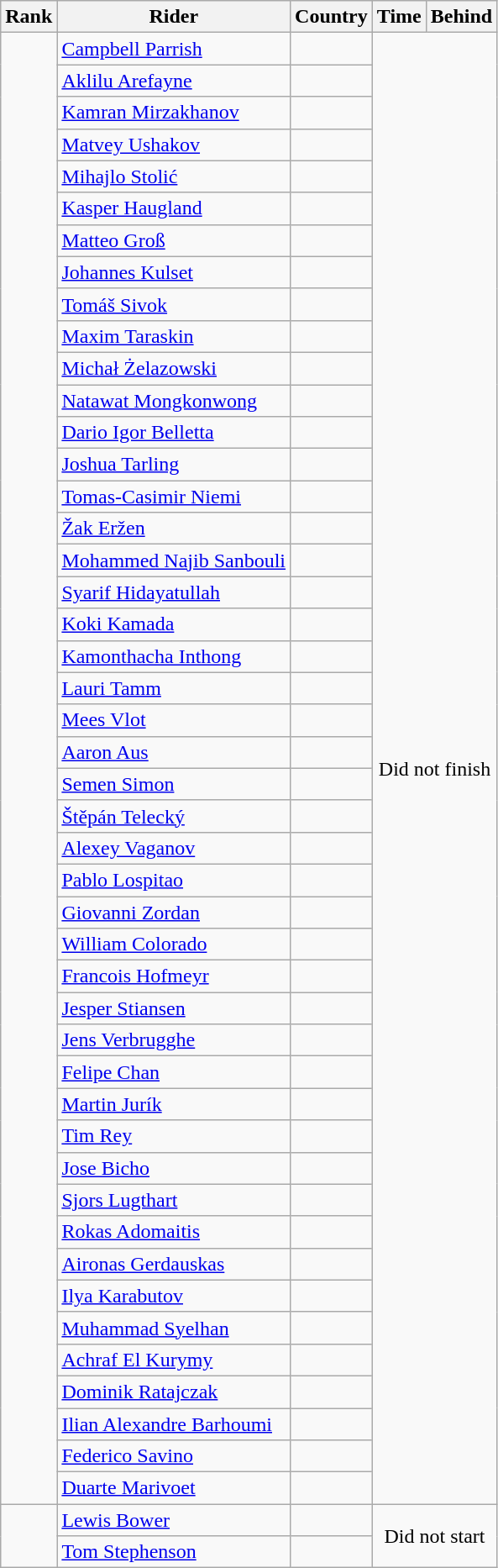<table class="wikitable sortable" style="text-align: center"">
<tr>
<th>Rank</th>
<th>Rider</th>
<th>Country</th>
<th>Time</th>
<th>Behind</th>
</tr>
<tr>
<td rowspan=46></td>
<td align="left"><a href='#'>Campbell Parrish</a></td>
<td align="left"></td>
<td rowspan=46 colspan=2>Did not finish</td>
</tr>
<tr>
<td align="left"><a href='#'>Aklilu Arefayne</a></td>
<td align="left"></td>
</tr>
<tr>
<td align="left"><a href='#'>Kamran Mirzakhanov</a></td>
<td align="left"></td>
</tr>
<tr>
<td align="left"><a href='#'>Matvey Ushakov</a></td>
<td align="left"></td>
</tr>
<tr>
<td align="left"><a href='#'>Mihajlo Stolić</a></td>
<td align="left"></td>
</tr>
<tr>
<td align="left"><a href='#'>Kasper Haugland</a></td>
<td align="left"></td>
</tr>
<tr>
<td align="left"><a href='#'>Matteo Groß</a></td>
<td align="left"></td>
</tr>
<tr>
<td align="left"><a href='#'>Johannes Kulset</a></td>
<td align="left"></td>
</tr>
<tr>
<td align="left"><a href='#'>Tomáš Sivok</a></td>
<td align="left"></td>
</tr>
<tr>
<td align="left"><a href='#'>Maxim Taraskin</a></td>
<td align="left"></td>
</tr>
<tr>
<td align="left"><a href='#'>Michał Żelazowski</a></td>
<td align="left"></td>
</tr>
<tr>
<td align="left"><a href='#'>Natawat Mongkonwong</a></td>
<td align="left"></td>
</tr>
<tr>
<td align="left"><a href='#'>Dario Igor Belletta</a></td>
<td align="left"></td>
</tr>
<tr>
<td align="left"><a href='#'>Joshua Tarling</a></td>
<td align="left"></td>
</tr>
<tr>
<td align="left"><a href='#'>Tomas-Casimir Niemi</a></td>
<td align="left"></td>
</tr>
<tr>
<td align="left"><a href='#'>Žak Eržen</a></td>
<td align="left"></td>
</tr>
<tr>
<td align="left"><a href='#'>Mohammed Najib Sanbouli</a></td>
<td align="left"></td>
</tr>
<tr>
<td align="left"><a href='#'>Syarif Hidayatullah</a></td>
<td align="left"></td>
</tr>
<tr>
<td align="left"><a href='#'>Koki Kamada</a></td>
<td align="left"></td>
</tr>
<tr>
<td align="left"><a href='#'>Kamonthacha Inthong</a></td>
<td align="left"></td>
</tr>
<tr>
<td align="left"><a href='#'>Lauri Tamm</a></td>
<td align="left"></td>
</tr>
<tr>
<td align="left"><a href='#'>Mees Vlot</a></td>
<td align="left"></td>
</tr>
<tr>
<td align="left"><a href='#'>Aaron Aus</a></td>
<td align="left"></td>
</tr>
<tr>
<td align="left"><a href='#'>Semen Simon</a></td>
<td align="left"></td>
</tr>
<tr>
<td align="left"><a href='#'>Štěpán Telecký</a></td>
<td align="left"></td>
</tr>
<tr>
<td align="left"><a href='#'>Alexey Vaganov</a></td>
<td align="left"></td>
</tr>
<tr>
<td align="left"><a href='#'>Pablo Lospitao</a></td>
<td align="left"></td>
</tr>
<tr>
<td align="left"><a href='#'>Giovanni Zordan</a></td>
<td align="left"></td>
</tr>
<tr>
<td align="left"><a href='#'>William Colorado</a></td>
<td align="left"></td>
</tr>
<tr>
<td align="left"><a href='#'>Francois Hofmeyr</a></td>
<td align="left"></td>
</tr>
<tr>
<td align="left"><a href='#'>Jesper Stiansen</a></td>
<td align="left"></td>
</tr>
<tr>
<td align="left"><a href='#'>Jens Verbrugghe</a></td>
<td align="left"></td>
</tr>
<tr>
<td align="left"><a href='#'>Felipe Chan</a></td>
<td align="left"></td>
</tr>
<tr>
<td align="left"><a href='#'>Martin Jurík</a></td>
<td align="left"></td>
</tr>
<tr>
<td align="left"><a href='#'>Tim Rey</a></td>
<td align="left"></td>
</tr>
<tr>
<td align="left"><a href='#'>Jose Bicho</a></td>
<td align="left"></td>
</tr>
<tr>
<td align="left"><a href='#'>Sjors Lugthart</a></td>
<td align="left"></td>
</tr>
<tr>
<td align="left"><a href='#'>Rokas Adomaitis</a></td>
<td align="left"></td>
</tr>
<tr>
<td align="left"><a href='#'>Aironas Gerdauskas</a></td>
<td align="left"></td>
</tr>
<tr>
<td align="left"><a href='#'>Ilya Karabutov</a></td>
<td align="left"></td>
</tr>
<tr>
<td align="left"><a href='#'>Muhammad Syelhan</a></td>
<td align="left"></td>
</tr>
<tr>
<td align="left"><a href='#'>Achraf El Kurymy</a></td>
<td align="left"></td>
</tr>
<tr>
<td align="left"><a href='#'>Dominik Ratajczak</a></td>
<td align="left"></td>
</tr>
<tr>
<td align="left"><a href='#'>Ilian Alexandre Barhoumi</a></td>
<td align="left"></td>
</tr>
<tr>
<td align="left"><a href='#'>Federico Savino</a></td>
<td align="left"></td>
</tr>
<tr>
<td align="left"><a href='#'>Duarte Marivoet</a></td>
<td align="left"></td>
</tr>
<tr>
<td rowspan=2></td>
<td align="left"><a href='#'>Lewis Bower</a></td>
<td align="left"></td>
<td rowspan=2 colspan=2>Did not start</td>
</tr>
<tr>
<td align="left"><a href='#'>Tom Stephenson</a></td>
<td align="left"></td>
</tr>
</table>
